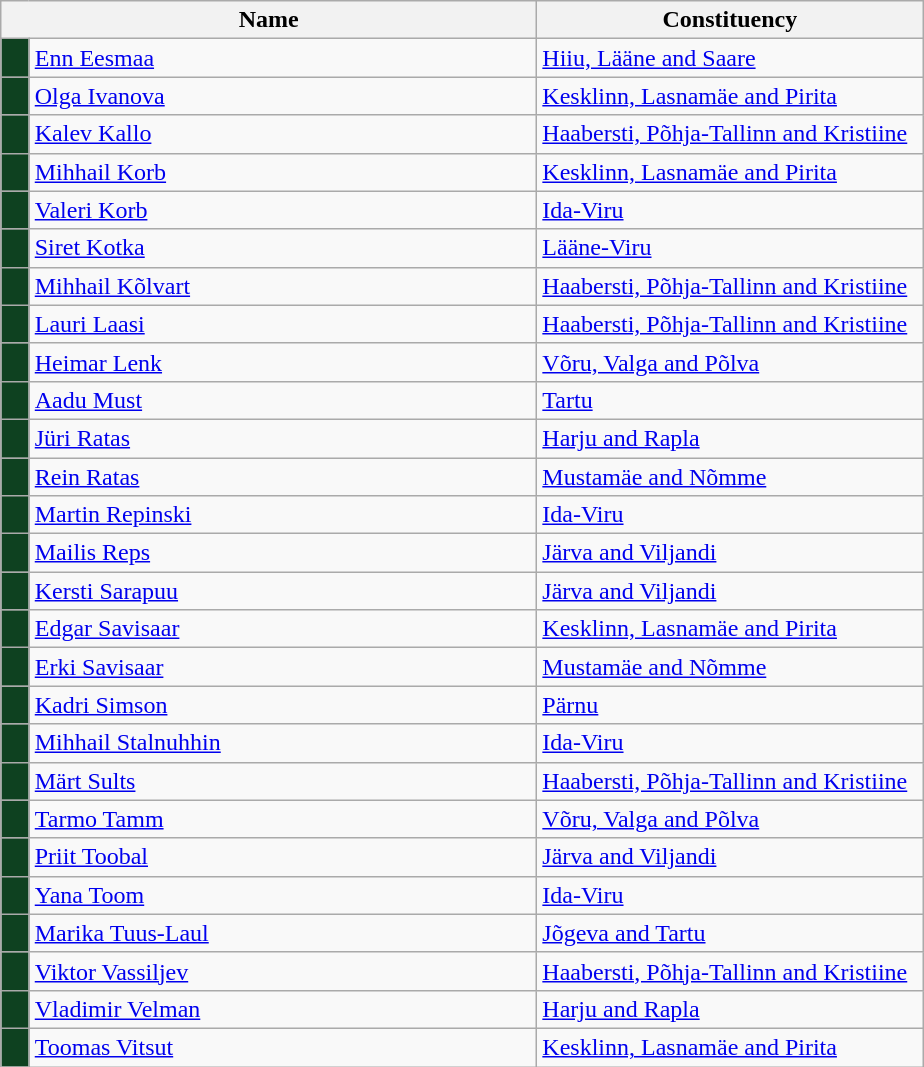<table class="wikitable collapsible collapsed">
<tr>
<th colspan=2 width=350>Name</th>
<th width=250>Constituency</th>
</tr>
<tr>
<td style="background-color:#0E4120"></td>
<td><a href='#'>Enn Eesmaa</a></td>
<td><a href='#'>Hiiu, Lääne and Saare</a></td>
</tr>
<tr>
<td style="background-color:#0E4120"></td>
<td><a href='#'>Olga Ivanova</a></td>
<td><a href='#'>Kesklinn, Lasnamäe and Pirita</a></td>
</tr>
<tr>
<td style="background-color:#0E4120"></td>
<td><a href='#'>Kalev Kallo</a></td>
<td><a href='#'>Haabersti, Põhja-Tallinn and Kristiine</a></td>
</tr>
<tr>
<td style="background-color:#0E4120"></td>
<td><a href='#'>Mihhail Korb</a></td>
<td><a href='#'>Kesklinn, Lasnamäe and Pirita</a></td>
</tr>
<tr>
<td style="background-color:#0E4120"></td>
<td><a href='#'>Valeri Korb</a></td>
<td><a href='#'>Ida-Viru</a></td>
</tr>
<tr>
<td style="background-color:#0E4120"></td>
<td><a href='#'>Siret Kotka</a></td>
<td><a href='#'>Lääne-Viru</a></td>
</tr>
<tr>
<td style="background-color:#0E4120"></td>
<td><a href='#'>Mihhail Kõlvart</a></td>
<td><a href='#'>Haabersti, Põhja-Tallinn and Kristiine</a></td>
</tr>
<tr>
<td style="background-color:#0E4120"></td>
<td><a href='#'>Lauri Laasi</a></td>
<td><a href='#'>Haabersti, Põhja-Tallinn and Kristiine</a></td>
</tr>
<tr>
<td style="background-color:#0E4120"></td>
<td><a href='#'>Heimar Lenk</a></td>
<td><a href='#'>Võru, Valga and Põlva</a></td>
</tr>
<tr>
<td style="background-color:#0E4120"></td>
<td><a href='#'>Aadu Must</a></td>
<td><a href='#'>Tartu</a></td>
</tr>
<tr>
<td style="background-color:#0E4120"></td>
<td><a href='#'>Jüri Ratas</a></td>
<td><a href='#'>Harju and Rapla</a></td>
</tr>
<tr>
<td style="background-color:#0E4120"></td>
<td><a href='#'>Rein Ratas</a></td>
<td><a href='#'>Mustamäe and Nõmme</a></td>
</tr>
<tr>
<td style="background-color:#0E4120"></td>
<td><a href='#'>Martin Repinski</a></td>
<td><a href='#'>Ida-Viru</a></td>
</tr>
<tr>
<td style="background-color:#0E4120"></td>
<td><a href='#'>Mailis Reps</a></td>
<td><a href='#'>Järva and Viljandi</a></td>
</tr>
<tr>
<td style="background-color:#0E4120"></td>
<td><a href='#'>Kersti Sarapuu</a></td>
<td><a href='#'>Järva and Viljandi</a></td>
</tr>
<tr>
<td style="background-color:#0E4120"></td>
<td><a href='#'>Edgar Savisaar</a></td>
<td><a href='#'>Kesklinn, Lasnamäe and Pirita</a></td>
</tr>
<tr>
<td style="background-color:#0E4120"></td>
<td><a href='#'>Erki Savisaar</a></td>
<td><a href='#'>Mustamäe and Nõmme</a></td>
</tr>
<tr>
<td style="background-color:#0E4120"></td>
<td><a href='#'>Kadri Simson</a></td>
<td><a href='#'>Pärnu</a></td>
</tr>
<tr>
<td style="background-color:#0E4120"></td>
<td><a href='#'>Mihhail Stalnuhhin</a></td>
<td><a href='#'>Ida-Viru</a></td>
</tr>
<tr>
<td style="background-color:#0E4120"></td>
<td><a href='#'>Märt Sults</a></td>
<td><a href='#'>Haabersti, Põhja-Tallinn and Kristiine</a></td>
</tr>
<tr>
<td style="background-color:#0E4120"></td>
<td><a href='#'>Tarmo Tamm</a></td>
<td><a href='#'>Võru, Valga and Põlva</a></td>
</tr>
<tr>
<td style="background-color:#0E4120"></td>
<td><a href='#'>Priit Toobal</a></td>
<td><a href='#'>Järva and Viljandi</a></td>
</tr>
<tr>
<td style="background-color:#0E4120"></td>
<td><a href='#'>Yana Toom</a></td>
<td><a href='#'>Ida-Viru</a></td>
</tr>
<tr>
<td style="background-color:#0E4120"></td>
<td><a href='#'>Marika Tuus-Laul</a></td>
<td><a href='#'>Jõgeva and Tartu</a></td>
</tr>
<tr>
<td style="background-color:#0E4120"></td>
<td><a href='#'>Viktor Vassiljev</a></td>
<td><a href='#'>Haabersti, Põhja-Tallinn and Kristiine</a></td>
</tr>
<tr>
<td style="background-color:#0E4120"></td>
<td><a href='#'>Vladimir Velman</a></td>
<td><a href='#'>Harju and Rapla</a></td>
</tr>
<tr>
<td style="background-color:#0E4120"></td>
<td><a href='#'>Toomas Vitsut</a></td>
<td><a href='#'>Kesklinn, Lasnamäe and Pirita</a></td>
</tr>
</table>
